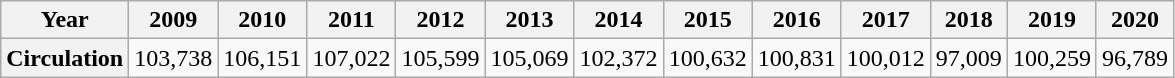<table class="wikitable">
<tr>
<th>Year</th>
<th>2009</th>
<th>2010</th>
<th>2011</th>
<th>2012</th>
<th>2013</th>
<th>2014</th>
<th>2015</th>
<th>2016</th>
<th>2017</th>
<th>2018</th>
<th>2019</th>
<th>2020</th>
</tr>
<tr>
<th>Circulation</th>
<td>103,738</td>
<td>106,151</td>
<td>107,022</td>
<td>105,599</td>
<td>105,069</td>
<td>102,372</td>
<td>100,632</td>
<td>100,831</td>
<td>100,012</td>
<td>97,009</td>
<td>100,259</td>
<td>96,789</td>
</tr>
</table>
